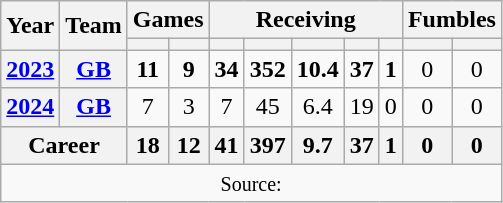<table class= "wikitable" style="text-align:center;">
<tr>
<th rowspan="2">Year</th>
<th rowspan="2">Team</th>
<th colspan="2">Games</th>
<th colspan="5">Receiving</th>
<th colspan="2">Fumbles</th>
</tr>
<tr>
<th></th>
<th></th>
<th></th>
<th></th>
<th></th>
<th></th>
<th></th>
<th></th>
<th></th>
</tr>
<tr>
<th><a href='#'>2023</a></th>
<th><a href='#'>GB</a></th>
<td><strong>11</strong></td>
<td><strong>9</strong></td>
<td><strong>34</strong></td>
<td><strong>352</strong></td>
<td><strong>10.4</strong></td>
<td><strong>37</strong></td>
<td><strong>1</strong></td>
<td>0</td>
<td>0</td>
</tr>
<tr>
<th><a href='#'>2024</a></th>
<th><a href='#'>GB</a></th>
<td>7</td>
<td>3</td>
<td>7</td>
<td>45</td>
<td>6.4</td>
<td>19</td>
<td>0</td>
<td>0</td>
<td>0</td>
</tr>
<tr>
<th colspan="2">Career</th>
<th>18</th>
<th>12</th>
<th>41</th>
<th>397</th>
<th>9.7</th>
<th>37</th>
<th>1</th>
<th>0</th>
<th>0</th>
</tr>
<tr>
<td colspan="11"><small>Source: </small></td>
</tr>
</table>
